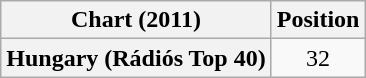<table class="wikitable plainrowheaders" style="text-align:center;">
<tr>
<th scope="col">Chart (2011)</th>
<th scope="col">Position</th>
</tr>
<tr>
<th scope="row">Hungary (Rádiós Top 40)</th>
<td>32</td>
</tr>
</table>
